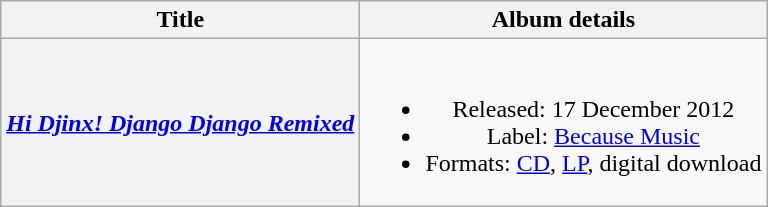<table class="wikitable plainrowheaders" style="text-align:center;">
<tr>
<th scope="col">Title</th>
<th scope="col">Album details</th>
</tr>
<tr>
<th scope="row"><em><a href='#'>Hi Djinx! Django Django Remixed</a></em></th>
<td><br><ul><li>Released: 17 December 2012</li><li>Label: <a href='#'>Because Music</a></li><li>Formats: <a href='#'>CD</a>, <a href='#'>LP</a>, digital download</li></ul></td>
</tr>
</table>
